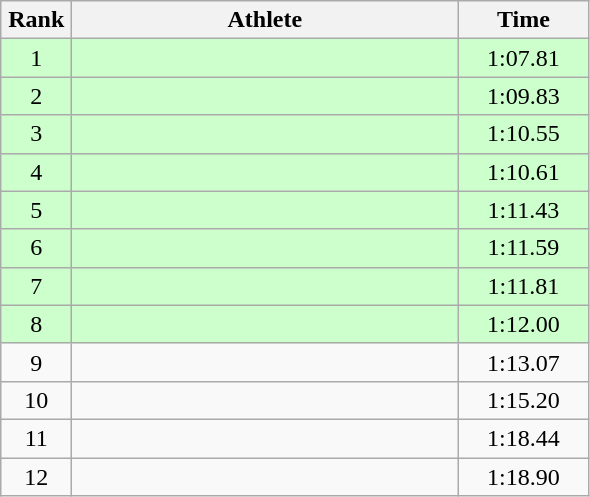<table class=wikitable style="text-align:center">
<tr>
<th width=40>Rank</th>
<th width=250>Athlete</th>
<th width=80>Time</th>
</tr>
<tr bgcolor="ccffcc">
<td>1</td>
<td align=left></td>
<td>1:07.81</td>
</tr>
<tr bgcolor="ccffcc">
<td>2</td>
<td align=left></td>
<td>1:09.83</td>
</tr>
<tr bgcolor="ccffcc">
<td>3</td>
<td align=left></td>
<td>1:10.55</td>
</tr>
<tr bgcolor="ccffcc">
<td>4</td>
<td align=left></td>
<td>1:10.61</td>
</tr>
<tr bgcolor="ccffcc">
<td>5</td>
<td align=left></td>
<td>1:11.43</td>
</tr>
<tr bgcolor="ccffcc">
<td>6</td>
<td align=left></td>
<td>1:11.59</td>
</tr>
<tr bgcolor="ccffcc">
<td>7</td>
<td align=left></td>
<td>1:11.81</td>
</tr>
<tr bgcolor="ccffcc">
<td>8</td>
<td align=left></td>
<td>1:12.00</td>
</tr>
<tr>
<td>9</td>
<td align=left></td>
<td>1:13.07</td>
</tr>
<tr>
<td>10</td>
<td align=left></td>
<td>1:15.20</td>
</tr>
<tr>
<td>11</td>
<td align=left></td>
<td>1:18.44</td>
</tr>
<tr>
<td>12</td>
<td align=left></td>
<td>1:18.90</td>
</tr>
</table>
